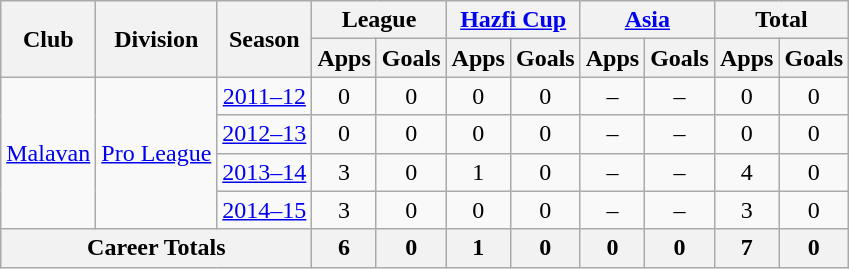<table class="wikitable" style="text-align: center;">
<tr>
<th rowspan="2">Club</th>
<th rowspan="2">Division</th>
<th rowspan="2">Season</th>
<th colspan="2">League</th>
<th colspan="2"><a href='#'>Hazfi Cup</a></th>
<th colspan="2"><a href='#'>Asia</a></th>
<th colspan="2">Total</th>
</tr>
<tr>
<th>Apps</th>
<th>Goals</th>
<th>Apps</th>
<th>Goals</th>
<th>Apps</th>
<th>Goals</th>
<th>Apps</th>
<th>Goals</th>
</tr>
<tr>
<td rowspan="4"><a href='#'>Malavan</a></td>
<td rowspan="4"><a href='#'>Pro League</a></td>
<td><a href='#'>2011–12</a></td>
<td>0</td>
<td>0</td>
<td>0</td>
<td>0</td>
<td>–</td>
<td>–</td>
<td>0</td>
<td>0</td>
</tr>
<tr>
<td><a href='#'>2012–13</a></td>
<td>0</td>
<td>0</td>
<td>0</td>
<td>0</td>
<td>–</td>
<td>–</td>
<td>0</td>
<td>0</td>
</tr>
<tr>
<td><a href='#'>2013–14</a></td>
<td>3</td>
<td>0</td>
<td>1</td>
<td>0</td>
<td>–</td>
<td>–</td>
<td>4</td>
<td>0</td>
</tr>
<tr>
<td><a href='#'>2014–15</a></td>
<td>3</td>
<td>0</td>
<td>0</td>
<td>0</td>
<td>–</td>
<td>–</td>
<td>3</td>
<td>0</td>
</tr>
<tr>
<th colspan=3>Career Totals</th>
<th>6</th>
<th>0</th>
<th>1</th>
<th>0</th>
<th>0</th>
<th>0</th>
<th>7</th>
<th>0</th>
</tr>
</table>
